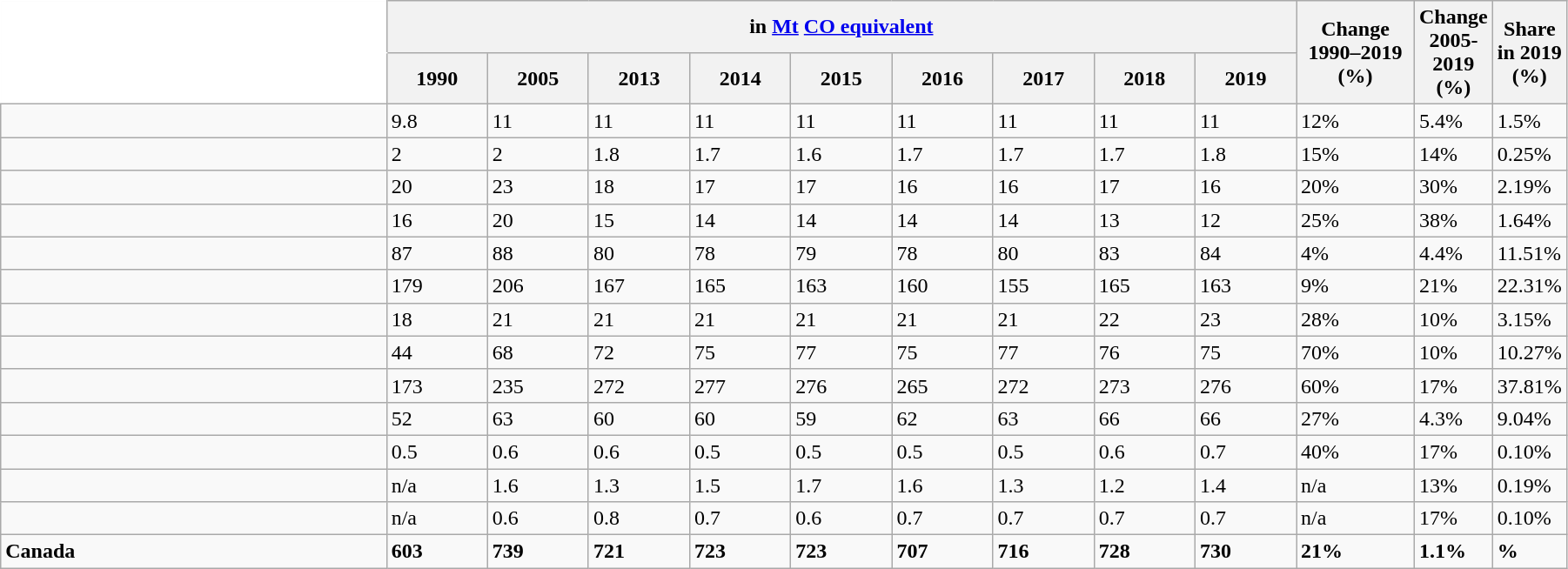<table class="wikitable centre" style="text-align:left; width:95%;">
<tr>
<th scope="col" width="28%" style="background:white; border-top-color:white; border-left-color:white; border-bottom-color:white;"></th>
<th colspan="9" scope="col" width="56%">in <a href='#'>Mt</a> <a href='#'>CO equivalent</a></th>
<th rowspan="2" scope="col" width="8%">Change 1990–2019 (%)</th>
<th rowspan="2">Change 2005-2019 (%)</th>
<th rowspan="2" scope="col" width="8%">Share in 2019 (%)</th>
</tr>
<tr>
<th scope="col" width="28%" style="background:white; border-top-color:white; border-left-color:white;"></th>
<th scope="col" width="7%">1990</th>
<th scope="col" width="7%">2005</th>
<th scope="col" width="7%">2013</th>
<th scope="col" width="7%">2014</th>
<th scope="col" width="7%">2015</th>
<th scope="col" width="7%">2016</th>
<th scope="col" width="7%">2017</th>
<th scope="col" width="7%">2018</th>
<th scope="col" width="7%">2019</th>
</tr>
<tr>
<td scope="row" align="left"></td>
<td>9.8</td>
<td>11</td>
<td>11</td>
<td>11</td>
<td>11</td>
<td>11</td>
<td>11</td>
<td>11</td>
<td>11</td>
<td> 12%</td>
<td> 5.4%</td>
<td>1.5%</td>
</tr>
<tr>
<td scope="row" align="left"></td>
<td>2</td>
<td>2</td>
<td>1.8</td>
<td>1.7</td>
<td>1.6</td>
<td>1.7</td>
<td>1.7</td>
<td>1.7</td>
<td>1.8</td>
<td> 15%</td>
<td> 14%</td>
<td>0.25%</td>
</tr>
<tr>
<td scope="row" align="left"></td>
<td>20</td>
<td>23</td>
<td>18</td>
<td>17</td>
<td>17</td>
<td>16</td>
<td>16</td>
<td>17</td>
<td>16</td>
<td> 20%</td>
<td> 30%</td>
<td>2.19%</td>
</tr>
<tr>
<td scope="row" align="left"></td>
<td>16</td>
<td>20</td>
<td>15</td>
<td>14</td>
<td>14</td>
<td>14</td>
<td>14</td>
<td>13</td>
<td>12</td>
<td> 25%</td>
<td> 38%</td>
<td>1.64%</td>
</tr>
<tr>
<td scope="row" align="left"></td>
<td>87</td>
<td>88</td>
<td>80</td>
<td>78</td>
<td>79</td>
<td>78</td>
<td>80</td>
<td>83</td>
<td>84</td>
<td> 4%</td>
<td> 4.4%</td>
<td>11.51%</td>
</tr>
<tr>
<td scope="row" align="left"></td>
<td>179</td>
<td>206</td>
<td>167</td>
<td>165</td>
<td>163</td>
<td>160</td>
<td>155</td>
<td>165</td>
<td>163</td>
<td> 9%</td>
<td> 21%</td>
<td>22.31%</td>
</tr>
<tr>
<td scope="row" align="left"></td>
<td>18</td>
<td>21</td>
<td>21</td>
<td>21</td>
<td>21</td>
<td>21</td>
<td>21</td>
<td>22</td>
<td>23</td>
<td> 28%</td>
<td> 10%</td>
<td>3.15%</td>
</tr>
<tr>
<td scope="row" align="left"></td>
<td>44</td>
<td>68</td>
<td>72</td>
<td>75</td>
<td>77</td>
<td>75</td>
<td>77</td>
<td>76</td>
<td>75</td>
<td> 70%</td>
<td> 10%</td>
<td>10.27%</td>
</tr>
<tr>
<td scope="row" align="left"></td>
<td>173</td>
<td>235</td>
<td>272</td>
<td>277</td>
<td>276</td>
<td>265</td>
<td>272</td>
<td>273</td>
<td>276</td>
<td> 60%</td>
<td> 17%</td>
<td>37.81%</td>
</tr>
<tr>
<td scope="row" align="left"></td>
<td>52</td>
<td>63</td>
<td>60</td>
<td>60</td>
<td>59</td>
<td>62</td>
<td>63</td>
<td>66</td>
<td>66</td>
<td> 27%</td>
<td> 4.3%</td>
<td>9.04%</td>
</tr>
<tr>
<td scope="row" align="left"></td>
<td>0.5</td>
<td>0.6</td>
<td>0.6</td>
<td>0.5</td>
<td>0.5</td>
<td>0.5</td>
<td>0.5</td>
<td>0.6</td>
<td>0.7</td>
<td> 40%</td>
<td> 17%</td>
<td>0.10%</td>
</tr>
<tr>
<td scope="row" align="left"></td>
<td>n/a</td>
<td>1.6</td>
<td>1.3</td>
<td>1.5</td>
<td>1.7</td>
<td>1.6</td>
<td>1.3</td>
<td>1.2</td>
<td>1.4</td>
<td>n/a</td>
<td> 13%</td>
<td>0.19%</td>
</tr>
<tr>
<td scope="row" align="left"></td>
<td>n/a</td>
<td>0.6</td>
<td>0.8</td>
<td>0.7</td>
<td>0.6</td>
<td>0.7</td>
<td>0.7</td>
<td>0.7</td>
<td>0.7</td>
<td>n/a</td>
<td> 17%</td>
<td>0.10%</td>
</tr>
<tr>
<td scope="row" align="left"><strong>Canada</strong></td>
<td><strong>603</strong></td>
<td><strong>739</strong></td>
<td><strong>721</strong></td>
<td><strong>723</strong></td>
<td><strong>723</strong></td>
<td><strong>707</strong></td>
<td><strong>716</strong></td>
<td><strong>728</strong></td>
<td><strong>730</strong></td>
<td><strong> 21%</strong></td>
<td> <strong>1.1%</strong></td>
<td><strong>%</strong></td>
</tr>
</table>
